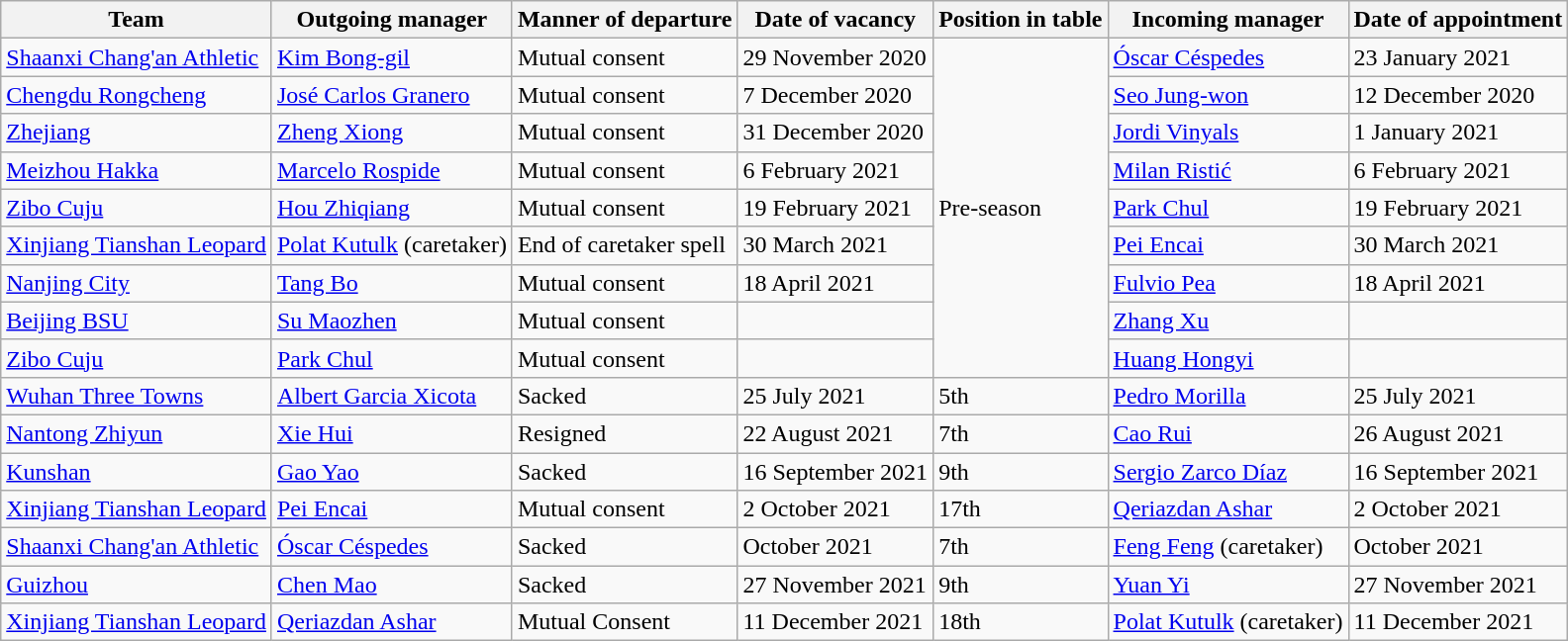<table class="wikitable">
<tr>
<th>Team</th>
<th>Outgoing manager</th>
<th>Manner of departure</th>
<th>Date of vacancy</th>
<th>Position in table</th>
<th>Incoming manager</th>
<th>Date of appointment</th>
</tr>
<tr>
<td><a href='#'>Shaanxi Chang'an Athletic</a></td>
<td> <a href='#'>Kim Bong-gil</a></td>
<td>Mutual consent</td>
<td>29 November 2020</td>
<td rowspan=9>Pre-season</td>
<td> <a href='#'>Óscar Céspedes</a></td>
<td>23 January 2021</td>
</tr>
<tr>
<td><a href='#'>Chengdu Rongcheng</a></td>
<td> <a href='#'>José Carlos Granero</a></td>
<td>Mutual consent</td>
<td>7 December 2020</td>
<td> <a href='#'>Seo Jung-won</a></td>
<td>12 December 2020</td>
</tr>
<tr>
<td><a href='#'>Zhejiang</a></td>
<td> <a href='#'>Zheng Xiong</a></td>
<td>Mutual consent</td>
<td>31 December 2020</td>
<td> <a href='#'>Jordi Vinyals</a></td>
<td>1 January 2021</td>
</tr>
<tr>
<td><a href='#'>Meizhou Hakka</a></td>
<td> <a href='#'>Marcelo Rospide</a></td>
<td>Mutual consent</td>
<td>6 February 2021</td>
<td> <a href='#'>Milan Ristić</a></td>
<td>6 February 2021</td>
</tr>
<tr>
<td><a href='#'>Zibo Cuju</a></td>
<td> <a href='#'>Hou Zhiqiang</a></td>
<td>Mutual consent</td>
<td>19 February 2021</td>
<td> <a href='#'>Park Chul</a></td>
<td>19 February 2021</td>
</tr>
<tr>
<td><a href='#'>Xinjiang Tianshan Leopard</a></td>
<td> <a href='#'>Polat Kutulk</a> (caretaker)</td>
<td>End of caretaker spell</td>
<td>30 March 2021</td>
<td> <a href='#'>Pei Encai</a></td>
<td>30 March 2021</td>
</tr>
<tr>
<td><a href='#'>Nanjing City</a></td>
<td> <a href='#'>Tang Bo</a></td>
<td>Mutual consent</td>
<td>18 April 2021</td>
<td> <a href='#'>Fulvio Pea</a></td>
<td>18 April 2021</td>
</tr>
<tr>
<td><a href='#'>Beijing BSU</a></td>
<td> <a href='#'>Su Maozhen</a></td>
<td>Mutual consent</td>
<td></td>
<td> <a href='#'>Zhang Xu</a></td>
<td></td>
</tr>
<tr>
<td><a href='#'>Zibo Cuju</a></td>
<td> <a href='#'>Park Chul</a></td>
<td>Mutual consent</td>
<td></td>
<td> <a href='#'>Huang Hongyi</a></td>
<td></td>
</tr>
<tr>
<td><a href='#'>Wuhan Three Towns</a></td>
<td> <a href='#'>Albert Garcia Xicota</a></td>
<td>Sacked</td>
<td>25 July 2021</td>
<td>5th</td>
<td> <a href='#'>Pedro Morilla</a></td>
<td>25 July 2021</td>
</tr>
<tr>
<td><a href='#'>Nantong Zhiyun</a></td>
<td> <a href='#'>Xie Hui</a></td>
<td>Resigned</td>
<td>22 August 2021</td>
<td>7th</td>
<td> <a href='#'>Cao Rui</a></td>
<td>26 August 2021</td>
</tr>
<tr>
<td><a href='#'>Kunshan</a></td>
<td> <a href='#'>Gao Yao</a></td>
<td>Sacked</td>
<td>16 September 2021</td>
<td>9th</td>
<td> <a href='#'>Sergio Zarco Díaz</a></td>
<td>16 September 2021</td>
</tr>
<tr>
<td><a href='#'>Xinjiang Tianshan Leopard</a></td>
<td> <a href='#'>Pei Encai</a></td>
<td>Mutual consent</td>
<td>2 October 2021</td>
<td>17th</td>
<td> <a href='#'>Qeriazdan Ashar</a></td>
<td>2 October 2021</td>
</tr>
<tr>
<td><a href='#'>Shaanxi Chang'an Athletic</a></td>
<td> <a href='#'>Óscar Céspedes</a></td>
<td>Sacked</td>
<td>October 2021</td>
<td>7th</td>
<td> <a href='#'>Feng Feng</a> (caretaker)</td>
<td>October 2021</td>
</tr>
<tr>
<td><a href='#'>Guizhou</a></td>
<td> <a href='#'>Chen Mao</a></td>
<td>Sacked</td>
<td>27 November 2021</td>
<td>9th</td>
<td> <a href='#'>Yuan Yi</a></td>
<td>27 November 2021</td>
</tr>
<tr>
<td><a href='#'>Xinjiang Tianshan Leopard</a></td>
<td> <a href='#'>Qeriazdan Ashar</a></td>
<td>Mutual Consent</td>
<td>11 December 2021</td>
<td>18th</td>
<td> <a href='#'>Polat Kutulk</a> (caretaker)</td>
<td>11 December 2021</td>
</tr>
</table>
